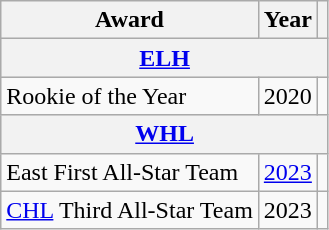<table class="wikitable">
<tr>
<th>Award</th>
<th>Year</th>
<th></th>
</tr>
<tr ALIGN="center" bgcolor="#e0e0e0">
<th colspan="4"><a href='#'>ELH</a></th>
</tr>
<tr>
<td>Rookie of the Year</td>
<td>2020</td>
<td></td>
</tr>
<tr ALIGN="center" bgcolor="#e0e0e0">
<th colspan="4"><a href='#'>WHL</a></th>
</tr>
<tr>
<td>East First All-Star Team</td>
<td><a href='#'>2023</a></td>
<td></td>
</tr>
<tr>
<td><a href='#'>CHL</a> Third All-Star Team</td>
<td>2023</td>
<td></td>
</tr>
</table>
